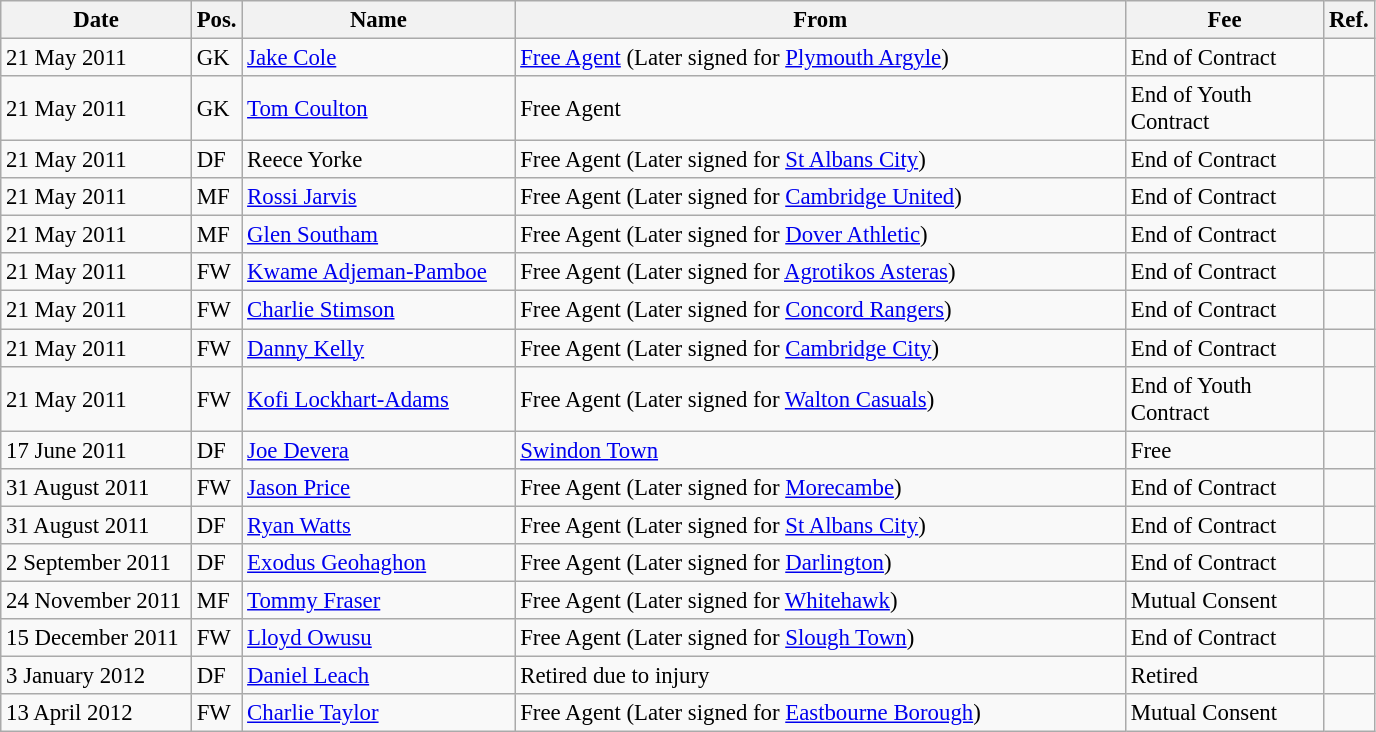<table class="wikitable" style="font-size:95%;">
<tr>
<th style="width:120px;">Date</th>
<th style="width:25px;">Pos.</th>
<th style="width:175px;">Name</th>
<th style="width:400px;">From</th>
<th style="width:125px;">Fee</th>
<th style="width:25px;">Ref.</th>
</tr>
<tr>
<td>21 May 2011</td>
<td>GK</td>
<td> <a href='#'>Jake Cole</a></td>
<td><a href='#'>Free Agent</a> (Later signed for  <a href='#'>Plymouth Argyle</a>)</td>
<td>End of Contract</td>
<td></td>
</tr>
<tr>
<td>21 May 2011</td>
<td>GK</td>
<td> <a href='#'>Tom Coulton</a></td>
<td>Free Agent</td>
<td>End of Youth Contract</td>
<td></td>
</tr>
<tr>
<td>21 May 2011</td>
<td>DF</td>
<td> Reece Yorke</td>
<td>Free Agent (Later signed for  <a href='#'>St Albans City</a>)</td>
<td>End of Contract</td>
<td></td>
</tr>
<tr>
<td>21 May 2011</td>
<td>MF</td>
<td> <a href='#'>Rossi Jarvis</a></td>
<td>Free Agent (Later signed for  <a href='#'>Cambridge United</a>)</td>
<td>End of Contract</td>
<td></td>
</tr>
<tr>
<td>21 May 2011</td>
<td>MF</td>
<td> <a href='#'>Glen Southam</a></td>
<td>Free Agent (Later signed for  <a href='#'>Dover Athletic</a>)</td>
<td>End of Contract</td>
<td></td>
</tr>
<tr>
<td>21 May 2011</td>
<td>FW</td>
<td> <a href='#'>Kwame Adjeman-Pamboe</a></td>
<td>Free Agent (Later signed for  <a href='#'>Agrotikos Asteras</a>)</td>
<td>End of Contract</td>
<td></td>
</tr>
<tr>
<td>21 May 2011</td>
<td>FW</td>
<td> <a href='#'>Charlie Stimson</a></td>
<td>Free Agent (Later signed for  <a href='#'>Concord Rangers</a>)</td>
<td>End of Contract</td>
<td></td>
</tr>
<tr>
<td>21 May 2011</td>
<td>FW</td>
<td> <a href='#'>Danny Kelly</a></td>
<td>Free Agent (Later signed for  <a href='#'>Cambridge City</a>)</td>
<td>End of Contract</td>
<td></td>
</tr>
<tr>
<td>21 May 2011</td>
<td>FW</td>
<td> <a href='#'>Kofi Lockhart-Adams</a></td>
<td>Free Agent (Later signed for  <a href='#'>Walton Casuals</a>)</td>
<td>End of Youth Contract</td>
<td></td>
</tr>
<tr>
<td>17 June 2011</td>
<td>DF</td>
<td> <a href='#'>Joe Devera</a></td>
<td> <a href='#'>Swindon Town</a></td>
<td>Free</td>
<td></td>
</tr>
<tr>
<td>31 August 2011</td>
<td>FW</td>
<td> <a href='#'>Jason Price</a></td>
<td>Free Agent (Later signed for  <a href='#'>Morecambe</a>)</td>
<td>End of Contract</td>
<td></td>
</tr>
<tr>
<td>31 August 2011</td>
<td>DF</td>
<td> <a href='#'>Ryan Watts</a></td>
<td>Free Agent (Later signed for  <a href='#'>St Albans City</a>)</td>
<td>End of Contract</td>
<td></td>
</tr>
<tr>
<td>2 September 2011</td>
<td>DF</td>
<td> <a href='#'>Exodus Geohaghon</a></td>
<td>Free Agent (Later signed for  <a href='#'>Darlington</a>)</td>
<td>End of Contract</td>
<td></td>
</tr>
<tr>
<td>24 November 2011</td>
<td>MF</td>
<td> <a href='#'>Tommy Fraser</a></td>
<td>Free Agent (Later signed for  <a href='#'>Whitehawk</a>)</td>
<td>Mutual Consent</td>
<td></td>
</tr>
<tr>
<td>15 December 2011</td>
<td>FW</td>
<td> <a href='#'>Lloyd Owusu</a></td>
<td>Free Agent (Later signed for  <a href='#'>Slough Town</a>)</td>
<td>End of Contract</td>
<td></td>
</tr>
<tr>
<td>3 January 2012</td>
<td>DF</td>
<td> <a href='#'>Daniel Leach</a></td>
<td>Retired due to injury</td>
<td>Retired</td>
<td></td>
</tr>
<tr>
<td>13 April 2012</td>
<td>FW</td>
<td> <a href='#'>Charlie Taylor</a></td>
<td>Free Agent (Later signed for  <a href='#'>Eastbourne Borough</a>)</td>
<td>Mutual Consent</td>
<td></td>
</tr>
</table>
